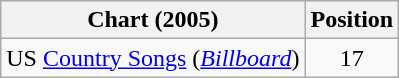<table class="wikitable sortable">
<tr>
<th scope="col">Chart (2005)</th>
<th scope="col">Position</th>
</tr>
<tr>
<td>US <a href='#'>Country Songs</a> (<em><a href='#'>Billboard</a></em>)</td>
<td align="center">17</td>
</tr>
</table>
